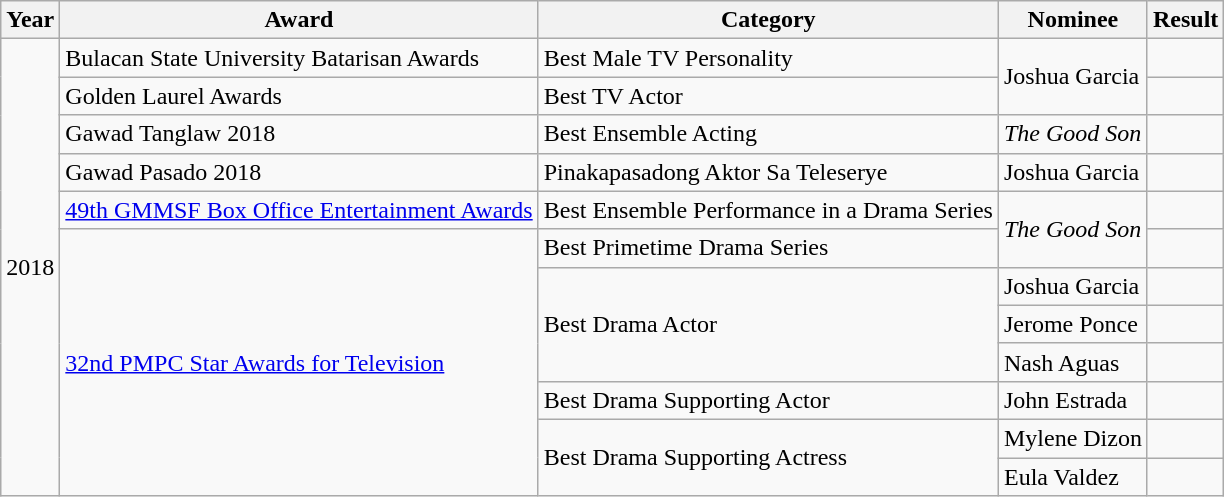<table class="wikitable">
<tr>
<th>Year</th>
<th>Award</th>
<th>Category</th>
<th>Nominee</th>
<th>Result</th>
</tr>
<tr>
<td rowspan="12">2018</td>
<td>Bulacan State University Batarisan Awards</td>
<td>Best Male TV Personality</td>
<td rowspan=2>Joshua Garcia</td>
<td></td>
</tr>
<tr>
<td>Golden Laurel Awards</td>
<td>Best TV Actor</td>
<td></td>
</tr>
<tr>
<td>Gawad Tanglaw 2018</td>
<td>Best Ensemble Acting</td>
<td><em>The Good Son</em></td>
<td></td>
</tr>
<tr>
<td>Gawad Pasado 2018</td>
<td>Pinakapasadong Aktor Sa Teleserye</td>
<td>Joshua Garcia</td>
<td></td>
</tr>
<tr>
<td><a href='#'>49th GMMSF Box Office Entertainment Awards</a></td>
<td>Best Ensemble Performance in a Drama Series</td>
<td rowspan=2><em>The Good Son</em></td>
<td></td>
</tr>
<tr>
<td rowspan=7><a href='#'>32nd PMPC Star Awards for Television</a></td>
<td>Best Primetime Drama Series</td>
<td></td>
</tr>
<tr>
<td rowspan=3>Best Drama Actor</td>
<td>Joshua Garcia</td>
<td></td>
</tr>
<tr>
<td>Jerome Ponce</td>
<td></td>
</tr>
<tr>
<td>Nash Aguas</td>
<td></td>
</tr>
<tr>
<td>Best Drama Supporting Actor</td>
<td>John Estrada</td>
<td></td>
</tr>
<tr>
<td rowspan=2>Best Drama Supporting Actress</td>
<td>Mylene Dizon</td>
<td></td>
</tr>
<tr>
<td>Eula Valdez</td>
<td></td>
</tr>
</table>
